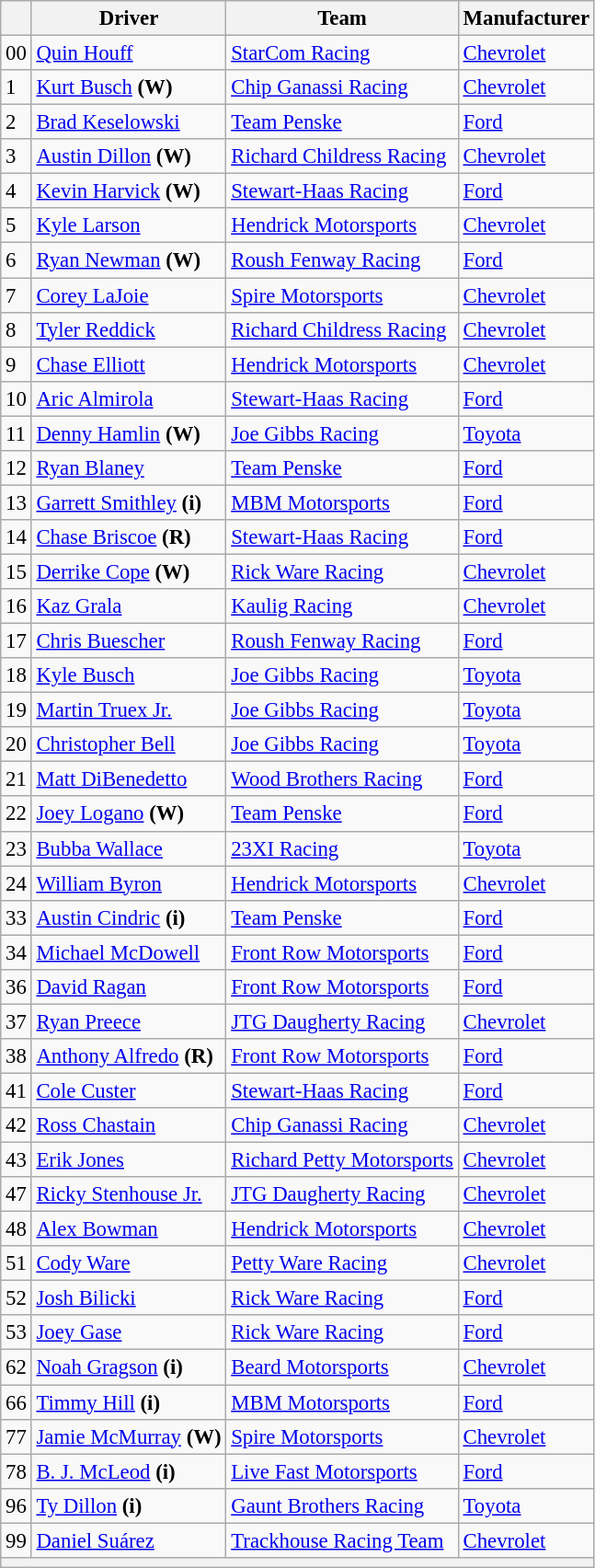<table class="wikitable" style="font-size:95%">
<tr>
<th></th>
<th>Driver</th>
<th>Team</th>
<th>Manufacturer</th>
</tr>
<tr>
<td>00</td>
<td><a href='#'>Quin Houff</a></td>
<td><a href='#'>StarCom Racing</a></td>
<td><a href='#'>Chevrolet</a></td>
</tr>
<tr>
<td>1</td>
<td><a href='#'>Kurt Busch</a> <strong>(W)</strong></td>
<td><a href='#'>Chip Ganassi Racing</a></td>
<td><a href='#'>Chevrolet</a></td>
</tr>
<tr>
<td>2</td>
<td><a href='#'>Brad Keselowski</a></td>
<td><a href='#'>Team Penske</a></td>
<td><a href='#'>Ford</a></td>
</tr>
<tr>
<td>3</td>
<td><a href='#'>Austin Dillon</a> <strong>(W)</strong></td>
<td><a href='#'>Richard Childress Racing</a></td>
<td><a href='#'>Chevrolet</a></td>
</tr>
<tr>
<td>4</td>
<td><a href='#'>Kevin Harvick</a> <strong>(W)</strong></td>
<td><a href='#'>Stewart-Haas Racing</a></td>
<td><a href='#'>Ford</a></td>
</tr>
<tr>
<td>5</td>
<td><a href='#'>Kyle Larson</a></td>
<td><a href='#'>Hendrick Motorsports</a></td>
<td><a href='#'>Chevrolet</a></td>
</tr>
<tr>
<td>6</td>
<td><a href='#'>Ryan Newman</a> <strong>(W)</strong></td>
<td><a href='#'>Roush Fenway Racing</a></td>
<td><a href='#'>Ford</a></td>
</tr>
<tr>
<td>7</td>
<td><a href='#'>Corey LaJoie</a></td>
<td><a href='#'>Spire Motorsports</a></td>
<td><a href='#'>Chevrolet</a></td>
</tr>
<tr>
<td>8</td>
<td><a href='#'>Tyler Reddick</a></td>
<td><a href='#'>Richard Childress Racing</a></td>
<td><a href='#'>Chevrolet</a></td>
</tr>
<tr>
<td>9</td>
<td><a href='#'>Chase Elliott</a></td>
<td><a href='#'>Hendrick Motorsports</a></td>
<td><a href='#'>Chevrolet</a></td>
</tr>
<tr>
<td>10</td>
<td><a href='#'>Aric Almirola</a></td>
<td><a href='#'>Stewart-Haas Racing</a></td>
<td><a href='#'>Ford</a></td>
</tr>
<tr>
<td>11</td>
<td><a href='#'>Denny Hamlin</a> <strong>(W)</strong></td>
<td><a href='#'>Joe Gibbs Racing</a></td>
<td><a href='#'>Toyota</a></td>
</tr>
<tr>
<td>12</td>
<td><a href='#'>Ryan Blaney</a></td>
<td><a href='#'>Team Penske</a></td>
<td><a href='#'>Ford</a></td>
</tr>
<tr>
<td>13</td>
<td><a href='#'>Garrett Smithley</a> <strong>(i)</strong></td>
<td><a href='#'>MBM Motorsports</a></td>
<td><a href='#'>Ford</a></td>
</tr>
<tr>
<td>14</td>
<td><a href='#'>Chase Briscoe</a> <strong>(R)</strong></td>
<td><a href='#'>Stewart-Haas Racing</a></td>
<td><a href='#'>Ford</a></td>
</tr>
<tr>
<td>15</td>
<td><a href='#'>Derrike Cope</a> <strong>(W)</strong></td>
<td><a href='#'>Rick Ware Racing</a></td>
<td><a href='#'>Chevrolet</a></td>
</tr>
<tr>
<td>16</td>
<td><a href='#'>Kaz Grala</a></td>
<td><a href='#'>Kaulig Racing</a></td>
<td><a href='#'>Chevrolet</a></td>
</tr>
<tr>
<td>17</td>
<td><a href='#'>Chris Buescher</a></td>
<td><a href='#'>Roush Fenway Racing</a></td>
<td><a href='#'>Ford</a></td>
</tr>
<tr>
<td>18</td>
<td><a href='#'>Kyle Busch</a></td>
<td><a href='#'>Joe Gibbs Racing</a></td>
<td><a href='#'>Toyota</a></td>
</tr>
<tr>
<td>19</td>
<td><a href='#'>Martin Truex Jr.</a></td>
<td><a href='#'>Joe Gibbs Racing</a></td>
<td><a href='#'>Toyota</a></td>
</tr>
<tr>
<td>20</td>
<td><a href='#'>Christopher Bell</a></td>
<td><a href='#'>Joe Gibbs Racing</a></td>
<td><a href='#'>Toyota</a></td>
</tr>
<tr>
<td>21</td>
<td><a href='#'>Matt DiBenedetto</a></td>
<td><a href='#'>Wood Brothers Racing</a></td>
<td><a href='#'>Ford</a></td>
</tr>
<tr>
<td>22</td>
<td><a href='#'>Joey Logano</a> <strong>(W)</strong></td>
<td><a href='#'>Team Penske</a></td>
<td><a href='#'>Ford</a></td>
</tr>
<tr>
<td>23</td>
<td><a href='#'>Bubba Wallace</a></td>
<td><a href='#'>23XI Racing</a></td>
<td><a href='#'>Toyota</a></td>
</tr>
<tr>
<td>24</td>
<td><a href='#'>William Byron</a></td>
<td><a href='#'>Hendrick Motorsports</a></td>
<td><a href='#'>Chevrolet</a></td>
</tr>
<tr>
<td>33</td>
<td><a href='#'>Austin Cindric</a> <strong>(i)</strong></td>
<td><a href='#'>Team Penske</a></td>
<td><a href='#'>Ford</a></td>
</tr>
<tr>
<td>34</td>
<td><a href='#'>Michael McDowell</a></td>
<td><a href='#'>Front Row Motorsports</a></td>
<td><a href='#'>Ford</a></td>
</tr>
<tr>
<td>36</td>
<td><a href='#'>David Ragan</a></td>
<td><a href='#'>Front Row Motorsports</a></td>
<td><a href='#'>Ford</a></td>
</tr>
<tr>
<td>37</td>
<td><a href='#'>Ryan Preece</a></td>
<td><a href='#'>JTG Daugherty Racing</a></td>
<td><a href='#'>Chevrolet</a></td>
</tr>
<tr>
<td>38</td>
<td><a href='#'>Anthony Alfredo</a> <strong>(R)</strong></td>
<td><a href='#'>Front Row Motorsports</a></td>
<td><a href='#'>Ford</a></td>
</tr>
<tr>
<td>41</td>
<td><a href='#'>Cole Custer</a></td>
<td><a href='#'>Stewart-Haas Racing</a></td>
<td><a href='#'>Ford</a></td>
</tr>
<tr>
<td>42</td>
<td><a href='#'>Ross Chastain</a></td>
<td><a href='#'>Chip Ganassi Racing</a></td>
<td><a href='#'>Chevrolet</a></td>
</tr>
<tr>
<td>43</td>
<td><a href='#'>Erik Jones</a></td>
<td><a href='#'>Richard Petty Motorsports</a></td>
<td><a href='#'>Chevrolet</a></td>
</tr>
<tr>
<td>47</td>
<td><a href='#'>Ricky Stenhouse Jr.</a></td>
<td><a href='#'>JTG Daugherty Racing</a></td>
<td><a href='#'>Chevrolet</a></td>
</tr>
<tr>
<td>48</td>
<td><a href='#'>Alex Bowman</a></td>
<td><a href='#'>Hendrick Motorsports</a></td>
<td><a href='#'>Chevrolet</a></td>
</tr>
<tr>
<td>51</td>
<td><a href='#'>Cody Ware</a></td>
<td><a href='#'>Petty Ware Racing</a></td>
<td><a href='#'>Chevrolet</a></td>
</tr>
<tr>
<td>52</td>
<td><a href='#'>Josh Bilicki</a></td>
<td><a href='#'>Rick Ware Racing</a></td>
<td><a href='#'>Ford</a></td>
</tr>
<tr>
<td>53</td>
<td><a href='#'>Joey Gase</a></td>
<td><a href='#'>Rick Ware Racing</a></td>
<td><a href='#'>Ford</a></td>
</tr>
<tr>
<td>62</td>
<td><a href='#'>Noah Gragson</a> <strong>(i)</strong></td>
<td><a href='#'>Beard Motorsports</a></td>
<td><a href='#'>Chevrolet</a></td>
</tr>
<tr>
<td>66</td>
<td><a href='#'>Timmy Hill</a> <strong>(i)</strong></td>
<td><a href='#'>MBM Motorsports</a></td>
<td><a href='#'>Ford</a></td>
</tr>
<tr>
<td>77</td>
<td><a href='#'>Jamie McMurray</a> <strong>(W)</strong></td>
<td><a href='#'>Spire Motorsports</a></td>
<td><a href='#'>Chevrolet</a></td>
</tr>
<tr>
<td>78</td>
<td><a href='#'>B. J. McLeod</a> <strong>(i)</strong></td>
<td><a href='#'>Live Fast Motorsports</a></td>
<td><a href='#'>Ford</a></td>
</tr>
<tr>
<td>96</td>
<td><a href='#'>Ty Dillon</a> <strong>(i)</strong></td>
<td><a href='#'>Gaunt Brothers Racing</a></td>
<td><a href='#'>Toyota</a></td>
</tr>
<tr>
<td>99</td>
<td><a href='#'>Daniel Suárez</a></td>
<td><a href='#'>Trackhouse Racing Team</a></td>
<td><a href='#'>Chevrolet</a></td>
</tr>
<tr>
<th colspan="4"></th>
</tr>
</table>
